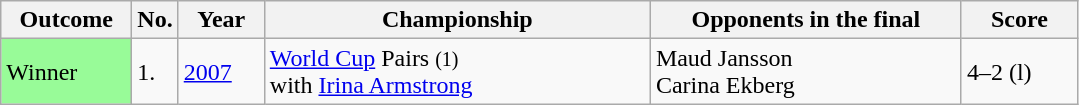<table class="sortable wikitable">
<tr>
<th style="width:80px;">Outcome</th>
<th style="width:20px;">No.</th>
<th style="width:50px;">Year</th>
<th style="width:250px;">Championship</th>
<th style="width:200px;">Opponents in the final</th>
<th style="width:70px;">Score</th>
</tr>
<tr style=>
<td style="background:#98FB98">Winner</td>
<td>1.</td>
<td><a href='#'>2007</a></td>
<td><a href='#'>World Cup</a> Pairs <small>(1)</small><br>with  <a href='#'>Irina Armstrong</a></td>
<td> Maud Jansson<br> Carina Ekberg</td>
<td>4–2 (l)</td>
</tr>
</table>
